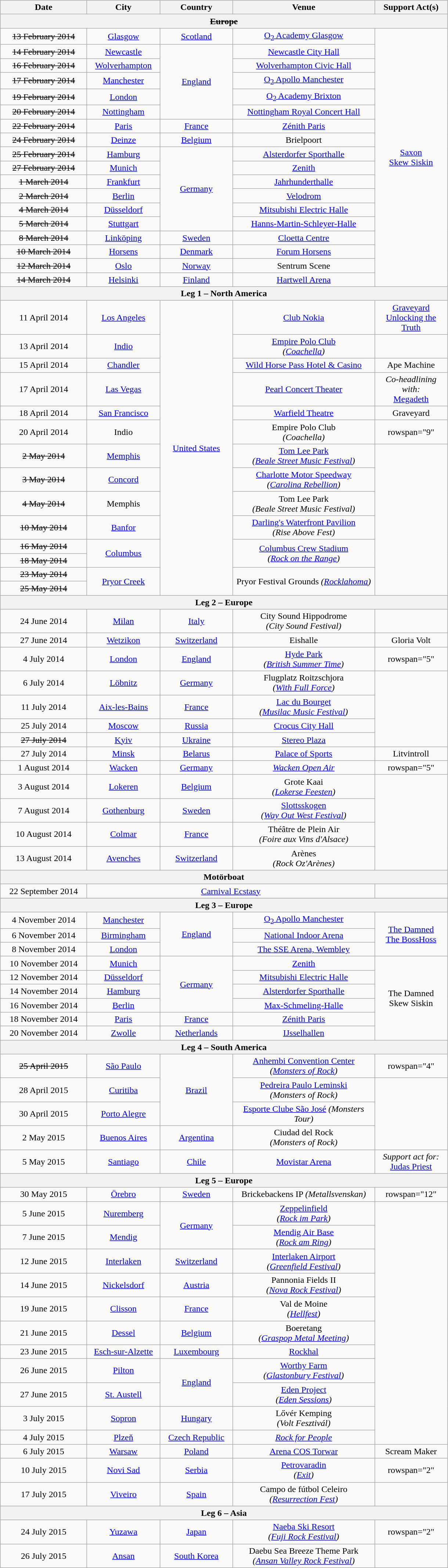<table class="wikitable" style="text-align:center;">
<tr>
<th width="150">Date</th>
<th width="125">City</th>
<th width="125">Country</th>
<th width="250">Venue</th>
<th width="125">Support Act(s)</th>
</tr>
<tr>
<th colspan="5"><s>Europe</s></th>
</tr>
<tr>
<td><s>13 February 2014</s></td>
<td><a href='#'>Glasgow</a></td>
<td><a href='#'>Scotland</a></td>
<td><a href='#'>O<sub>2</sub> Academy Glasgow</a></td>
<td rowspan="18"><a href='#'>Saxon</a><br><a href='#'>Skew Siskin</a></td>
</tr>
<tr>
<td><s>14 February 2014</s></td>
<td><a href='#'>Newcastle</a></td>
<td rowspan="5"><a href='#'>England</a></td>
<td><a href='#'>Newcastle City Hall</a></td>
</tr>
<tr>
<td><s>16 February 2014</s></td>
<td><a href='#'>Wolverhampton</a></td>
<td><a href='#'>Wolverhampton Civic Hall</a></td>
</tr>
<tr>
<td><s>17 February 2014</s></td>
<td><a href='#'>Manchester</a></td>
<td><a href='#'>O<sub>2</sub> Apollo Manchester</a></td>
</tr>
<tr>
<td><s>19 February 2014</s></td>
<td><a href='#'>London</a></td>
<td><a href='#'>O<sub>2</sub> Academy Brixton</a></td>
</tr>
<tr>
<td><s>20 February 2014</s></td>
<td><a href='#'>Nottingham</a></td>
<td><a href='#'>Nottingham Royal Concert Hall</a></td>
</tr>
<tr>
<td><s>22 February 2014</s></td>
<td><a href='#'>Paris</a></td>
<td><a href='#'>France</a></td>
<td><a href='#'>Zénith Paris</a></td>
</tr>
<tr>
<td><s>24 February 2014</s></td>
<td><a href='#'>Deinze</a></td>
<td><a href='#'>Belgium</a></td>
<td>Brielpoort</td>
</tr>
<tr>
<td><s>25 February 2014</s></td>
<td><a href='#'>Hamburg</a></td>
<td rowspan="6"><a href='#'>Germany</a></td>
<td><a href='#'>Alsterdorfer Sporthalle</a></td>
</tr>
<tr>
<td><s>27 February 2014</s></td>
<td><a href='#'>Munich</a></td>
<td><a href='#'>Zenith</a></td>
</tr>
<tr>
<td><s>1 March 2014</s></td>
<td><a href='#'>Frankfurt</a></td>
<td><a href='#'>Jahrhunderthalle</a></td>
</tr>
<tr>
<td><s>2 March 2014</s></td>
<td><a href='#'>Berlin</a></td>
<td><a href='#'>Velodrom</a></td>
</tr>
<tr>
<td><s>4 March 2014</s></td>
<td><a href='#'>Düsseldorf</a></td>
<td><a href='#'>Mitsubishi Electric Halle</a></td>
</tr>
<tr>
<td><s>5 March 2014</s></td>
<td><a href='#'>Stuttgart</a></td>
<td><a href='#'>Hanns-Martin-Schleyer-Halle</a></td>
</tr>
<tr>
<td><s>8 March 2014</s></td>
<td><a href='#'>Linköping</a></td>
<td><a href='#'>Sweden</a></td>
<td><a href='#'>Cloetta Centre</a></td>
</tr>
<tr>
<td><s>10 March 2014</s></td>
<td><a href='#'>Horsens</a></td>
<td><a href='#'>Denmark</a></td>
<td><a href='#'>Forum Horsens</a></td>
</tr>
<tr>
<td><s>12 March 2014</s></td>
<td><a href='#'>Oslo</a></td>
<td><a href='#'>Norway</a></td>
<td>Sentrum Scene</td>
</tr>
<tr>
<td><s>14 March 2014</s></td>
<td><a href='#'>Helsinki</a></td>
<td><a href='#'>Finland</a></td>
<td><a href='#'>Hartwell Arena</a></td>
</tr>
<tr>
<th colspan="5">Leg 1 – North America</th>
</tr>
<tr>
<td>11 April 2014</td>
<td><a href='#'>Los Angeles</a></td>
<td rowspan="14"><a href='#'>United States</a></td>
<td><a href='#'>Club Nokia</a></td>
<td><a href='#'>Graveyard</a><br><a href='#'>Unlocking the Truth</a></td>
</tr>
<tr>
<td>13 April 2014</td>
<td><a href='#'>Indio</a></td>
<td><a href='#'>Empire Polo Club</a><br><em>(<a href='#'>Coachella</a>)</em></td>
<td></td>
</tr>
<tr>
<td>15 April 2014</td>
<td><a href='#'>Chandler</a></td>
<td><a href='#'>Wild Horse Pass Hotel & Casino</a></td>
<td>Ape Machine</td>
</tr>
<tr>
<td>17 April 2014</td>
<td><a href='#'>Las Vegas</a></td>
<td><a href='#'>Pearl Concert Theater</a></td>
<td><em>Co-headlining with:</em><br><a href='#'>Megadeth</a></td>
</tr>
<tr>
<td>18 April 2014</td>
<td><a href='#'>San Francisco</a></td>
<td><a href='#'>Warfield Theatre</a></td>
<td>Graveyard</td>
</tr>
<tr>
<td>20 April 2014</td>
<td>Indio</td>
<td>Empire Polo Club<br><em>(Coachella)</em></td>
<td>rowspan="9" </td>
</tr>
<tr>
<td><s>2 May 2014</s></td>
<td><a href='#'>Memphis</a></td>
<td><a href='#'>Tom Lee Park</a><br><em>(<a href='#'>Beale Street Music Festival</a>)</em></td>
</tr>
<tr>
<td><s>3 May 2014</s></td>
<td><a href='#'>Concord</a></td>
<td><a href='#'>Charlotte Motor Speedway</a><br><em>(<a href='#'>Carolina Rebellion</a>)</em></td>
</tr>
<tr>
<td><s>4 May 2014</s></td>
<td>Memphis</td>
<td>Tom Lee Park<br><em>(Beale Street Music Festival)</em></td>
</tr>
<tr>
<td><s>10 May 2014</s></td>
<td><a href='#'>Banfor</a></td>
<td><a href='#'>Darling's Waterfront Pavilion</a><br><em>(Rise Above Fest)</em></td>
</tr>
<tr>
<td><s>16 May 2014</s></td>
<td rowspan="2"><a href='#'>Columbus</a></td>
<td rowspan="2"><a href='#'>Columbus Crew Stadium</a><br><em>(<a href='#'>Rock on the Range</a>)</em></td>
</tr>
<tr>
<td><s>18 May 2014</s></td>
</tr>
<tr>
<td><s>23 May 2014</s></td>
<td rowspan="2"><a href='#'>Pryor Creek</a></td>
<td rowspan="2">Pryor Festival Grounds <em>(<a href='#'>Rocklahoma</a>)</em></td>
</tr>
<tr>
<td><s>25 May 2014</s></td>
</tr>
<tr>
<th colspan="5">Leg 2 – Europe</th>
</tr>
<tr>
<td>24 June 2014</td>
<td><a href='#'>Milan</a></td>
<td><a href='#'>Italy</a></td>
<td>City Sound Hippodrome<br><em>(City Sound Festival)</em></td>
<td></td>
</tr>
<tr>
<td>27 June 2014</td>
<td><a href='#'>Wetzikon</a></td>
<td><a href='#'>Switzerland</a></td>
<td>Eishalle</td>
<td>Gloria Volt</td>
</tr>
<tr>
<td>4 July 2014</td>
<td><a href='#'>London</a></td>
<td><a href='#'>England</a></td>
<td><a href='#'>Hyde Park</a><br><em>(<a href='#'>British Summer Time</a>)</em></td>
<td>rowspan="5" </td>
</tr>
<tr>
<td>6 July 2014</td>
<td><a href='#'>Löbnitz</a></td>
<td><a href='#'>Germany</a></td>
<td>Flugplatz Roitzschjora<br><em>(<a href='#'>With Full Force</a>)</em></td>
</tr>
<tr>
<td>11 July 2014</td>
<td><a href='#'>Aix-les-Bains</a></td>
<td><a href='#'>France</a></td>
<td><a href='#'>Lac du Bourget</a><br><em>(<a href='#'>Musilac Music Festival</a>)</em></td>
</tr>
<tr>
<td>25 July 2014</td>
<td><a href='#'>Moscow</a></td>
<td><a href='#'>Russia</a></td>
<td><a href='#'>Crocus City Hall</a></td>
</tr>
<tr>
<td><s>27 July 2014</s></td>
<td><a href='#'>Kyiv</a></td>
<td><a href='#'>Ukraine</a></td>
<td><a href='#'>Stereo Plaza</a></td>
</tr>
<tr>
<td>27 July 2014</td>
<td><a href='#'>Minsk</a></td>
<td><a href='#'>Belarus</a></td>
<td><a href='#'>Palace of Sports</a></td>
<td>Litvintroll</td>
</tr>
<tr>
<td>1 August 2014</td>
<td><a href='#'>Wacken</a></td>
<td><a href='#'>Germany</a></td>
<td><em><a href='#'>Wacken Open Air</a></em></td>
<td>rowspan="5" </td>
</tr>
<tr>
<td>3 August 2014</td>
<td><a href='#'>Lokeren</a></td>
<td><a href='#'>Belgium</a></td>
<td>Grote Kaai<br><em>(<a href='#'>Lokerse Feesten</a>)</em></td>
</tr>
<tr>
<td>7 August 2014</td>
<td><a href='#'>Gothenburg</a></td>
<td><a href='#'>Sweden</a></td>
<td><a href='#'>Slottsskogen</a><br><em>(<a href='#'>Way Out West Festival</a>)</em></td>
</tr>
<tr>
<td>10 August 2014</td>
<td><a href='#'>Colmar</a></td>
<td><a href='#'>France</a></td>
<td>Théâtre de Plein Air<br><em>(Foire aux Vins d'Alsace)</em></td>
</tr>
<tr>
<td>13 August 2014</td>
<td><a href='#'>Avenches</a></td>
<td><a href='#'>Switzerland</a></td>
<td>Arènes<br><em>(Rock Oz'Arènes)</em></td>
</tr>
<tr>
<th colspan="5">Motörboat</th>
</tr>
<tr>
<td>22 September 2014</td>
<td colspan="3"><a href='#'>Carnival Ecstasy</a></td>
<td></td>
</tr>
<tr>
</tr>
<tr>
<th colspan="5">Leg 3 – Europe</th>
</tr>
<tr>
<td>4 November 2014</td>
<td><a href='#'>Manchester</a></td>
<td rowspan="3"><a href='#'>England</a></td>
<td><a href='#'>O<sub>2</sub> Apollo Manchester</a></td>
<td rowspan="3"><a href='#'>The Damned</a><br><a href='#'>The BossHoss</a></td>
</tr>
<tr>
<td>6 November 2014</td>
<td><a href='#'>Birmingham</a></td>
<td><a href='#'>National Indoor Arena</a></td>
</tr>
<tr>
<td>8 November 2014</td>
<td><a href='#'>London</a></td>
<td><a href='#'>The SSE Arena, Wembley</a></td>
</tr>
<tr>
<td>10 November 2014</td>
<td><a href='#'>Munich</a></td>
<td rowspan="4"><a href='#'>Germany</a></td>
<td><a href='#'>Zenith</a></td>
<td rowspan="6">The Damned<br>Skew Siskin</td>
</tr>
<tr>
<td>12 November 2014</td>
<td><a href='#'>Düsseldorf</a></td>
<td><a href='#'>Mitsubishi Electric Halle</a></td>
</tr>
<tr>
<td>14 November 2014</td>
<td><a href='#'>Hamburg</a></td>
<td><a href='#'>Alsterdorfer Sporthalle</a></td>
</tr>
<tr>
<td>16 November 2014</td>
<td><a href='#'>Berlin</a></td>
<td><a href='#'>Max-Schmeling-Halle</a></td>
</tr>
<tr>
<td>18 November 2014</td>
<td><a href='#'>Paris</a></td>
<td><a href='#'>France</a></td>
<td><a href='#'>Zénith Paris</a></td>
</tr>
<tr>
<td>20 November 2014</td>
<td><a href='#'>Zwolle</a></td>
<td><a href='#'>Netherlands</a></td>
<td><a href='#'>IJsselhallen</a></td>
</tr>
<tr>
<th colspan="5">Leg 4 – South America</th>
</tr>
<tr>
<td><s>25 April 2015</s></td>
<td><a href='#'>São Paulo</a></td>
<td rowspan="3"><a href='#'>Brazil</a></td>
<td><a href='#'>Anhembi Convention Center</a><br><em>(<a href='#'>Monsters of Rock</a>)</em></td>
<td>rowspan="4" </td>
</tr>
<tr>
<td>28 April 2015</td>
<td><a href='#'>Curitiba</a></td>
<td><a href='#'>Pedreira Paulo Leminski</a><br><em>(Monsters of Rock)</em></td>
</tr>
<tr>
<td>30 April 2015</td>
<td><a href='#'>Porto Alegre</a></td>
<td><a href='#'>Esporte Clube São José</a> <em>(Monsters Tour)</em></td>
</tr>
<tr>
<td>2 May 2015</td>
<td><a href='#'>Buenos Aires</a></td>
<td><a href='#'>Argentina</a></td>
<td>Ciudad del Rock<br><em>(Monsters of Rock)</em></td>
</tr>
<tr>
<td>5 May 2015</td>
<td><a href='#'>Santiago</a></td>
<td><a href='#'>Chile</a></td>
<td><a href='#'>Movistar Arena</a></td>
<td><em>Support act for:</em><br><a href='#'>Judas Priest</a></td>
</tr>
<tr>
<th colspan="5">Leg 5 – Europe</th>
</tr>
<tr>
<td>30 May 2015</td>
<td><a href='#'>Örebro</a></td>
<td><a href='#'>Sweden</a></td>
<td>Brickebackens IP <em>(Metallsvenskan)</em></td>
<td>rowspan="12" </td>
</tr>
<tr>
<td>5 June 2015</td>
<td><a href='#'>Nuremberg</a></td>
<td rowspan="2"><a href='#'>Germany</a></td>
<td><a href='#'>Zeppelinfield</a><br><em>(<a href='#'>Rock im Park</a>)</em></td>
</tr>
<tr>
<td>7 June 2015</td>
<td><a href='#'>Mendig</a></td>
<td><a href='#'>Mendig Air Base</a><br><em>(<a href='#'>Rock am Ring</a>)</em></td>
</tr>
<tr>
<td>12 June 2015</td>
<td><a href='#'>Interlaken</a></td>
<td><a href='#'>Switzerland</a></td>
<td><a href='#'>Interlaken Airport</a><br><em>(<a href='#'>Greenfield Festival</a>)</em></td>
</tr>
<tr>
<td>14 June 2015</td>
<td><a href='#'>Nickelsdorf</a></td>
<td><a href='#'>Austria</a></td>
<td>Pannonia Fields II<br><em>(<a href='#'>Nova Rock Festival</a>)</em></td>
</tr>
<tr>
<td>19 June 2015</td>
<td><a href='#'>Clisson</a></td>
<td><a href='#'>France</a></td>
<td>Val de Moine<br><em>(<a href='#'>Hellfest</a>)</em></td>
</tr>
<tr>
<td>21 June 2015</td>
<td><a href='#'>Dessel</a></td>
<td><a href='#'>Belgium</a></td>
<td>Boeretang<br><em>(<a href='#'>Graspop Metal Meeting</a>)</em></td>
</tr>
<tr>
<td>23 June 2015</td>
<td><a href='#'>Esch-sur-Alzette</a></td>
<td><a href='#'>Luxembourg</a></td>
<td><a href='#'>Rockhal</a></td>
</tr>
<tr>
<td>26 June 2015</td>
<td><a href='#'>Pilton</a></td>
<td rowspan="2"><a href='#'>England</a></td>
<td><a href='#'>Worthy Farm</a><br><em>(<a href='#'>Glastonbury Festival</a>)</em></td>
</tr>
<tr>
<td>27 June 2015</td>
<td><a href='#'>St. Austell</a></td>
<td><a href='#'>Eden Project</a><br><em>(<a href='#'>Eden Sessions</a>)</em></td>
</tr>
<tr>
<td>3 July 2015</td>
<td><a href='#'>Sopron</a></td>
<td><a href='#'>Hungary</a></td>
<td>Lővér Kemping<br><em>(Volt Fesztivál)</em></td>
</tr>
<tr>
<td>4 July 2015</td>
<td><a href='#'>Plzeň</a></td>
<td><a href='#'>Czech Republic</a></td>
<td><em><a href='#'>Rock for People</a></em></td>
</tr>
<tr>
<td>6 July 2015</td>
<td><a href='#'>Warsaw</a></td>
<td><a href='#'>Poland</a></td>
<td><a href='#'>Arena COS Torwar</a></td>
<td>Scream Maker</td>
</tr>
<tr>
<td>10 July 2015</td>
<td><a href='#'>Novi Sad</a></td>
<td><a href='#'>Serbia</a></td>
<td><a href='#'>Petrovaradin</a><br><em>(<a href='#'>Exit</a>)</em></td>
<td>rowspan="2" </td>
</tr>
<tr>
<td>17 July 2015</td>
<td><a href='#'>Viveiro</a></td>
<td><a href='#'>Spain</a></td>
<td>Campo de fútbol Celeiro<br><em>(<a href='#'>Resurrection Fest</a>)</em></td>
</tr>
<tr>
<th colspan="5">Leg 6 – Asia</th>
</tr>
<tr>
<td>24 July 2015</td>
<td><a href='#'>Yuzawa</a></td>
<td><a href='#'>Japan</a></td>
<td><a href='#'>Naeba Ski Resort</a><br><em>(<a href='#'>Fuji Rock Festival</a>)</em></td>
<td>rowspan="2" </td>
</tr>
<tr>
<td>26 July 2015</td>
<td><a href='#'>Ansan</a></td>
<td><a href='#'>South Korea</a></td>
<td>Daebu Sea Breeze Theme Park<br><em>(<a href='#'>Ansan Valley Rock Festival</a>)</em></td>
</tr>
</table>
